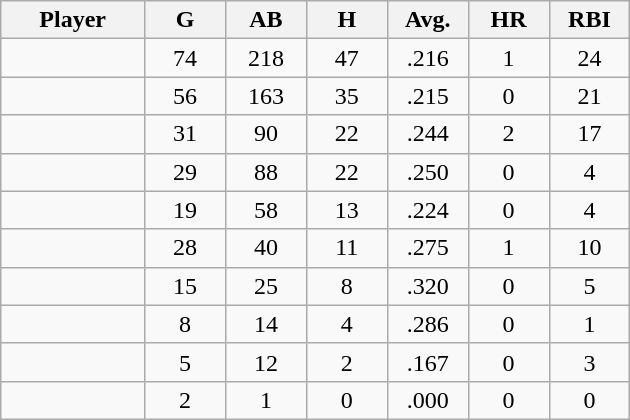<table class="wikitable sortable">
<tr>
<th bgcolor="#DDDDFF" width="16%">Player</th>
<th bgcolor="#DDDDFF" width="9%">G</th>
<th bgcolor="#DDDDFF" width="9%">AB</th>
<th bgcolor="#DDDDFF" width="9%">H</th>
<th bgcolor="#DDDDFF" width="9%">Avg.</th>
<th bgcolor="#DDDDFF" width="9%">HR</th>
<th bgcolor="#DDDDFF" width="9%">RBI</th>
</tr>
<tr align="center">
<td></td>
<td>74</td>
<td>218</td>
<td>47</td>
<td>.216</td>
<td>1</td>
<td>24</td>
</tr>
<tr align="center">
<td></td>
<td>56</td>
<td>163</td>
<td>35</td>
<td>.215</td>
<td>0</td>
<td>21</td>
</tr>
<tr align="center">
<td></td>
<td>31</td>
<td>90</td>
<td>22</td>
<td>.244</td>
<td>2</td>
<td>17</td>
</tr>
<tr align="center">
<td></td>
<td>29</td>
<td>88</td>
<td>22</td>
<td>.250</td>
<td>0</td>
<td>4</td>
</tr>
<tr align="center">
<td></td>
<td>19</td>
<td>58</td>
<td>13</td>
<td>.224</td>
<td>0</td>
<td>4</td>
</tr>
<tr align="center">
<td></td>
<td>28</td>
<td>40</td>
<td>11</td>
<td>.275</td>
<td>1</td>
<td>10</td>
</tr>
<tr align="center">
<td></td>
<td>15</td>
<td>25</td>
<td>8</td>
<td>.320</td>
<td>0</td>
<td>5</td>
</tr>
<tr align="center">
<td></td>
<td>8</td>
<td>14</td>
<td>4</td>
<td>.286</td>
<td>0</td>
<td>1</td>
</tr>
<tr align="center">
<td></td>
<td>5</td>
<td>12</td>
<td>2</td>
<td>.167</td>
<td>0</td>
<td>3</td>
</tr>
<tr align="center">
<td></td>
<td>2</td>
<td>1</td>
<td>0</td>
<td>.000</td>
<td>0</td>
<td>0</td>
</tr>
</table>
